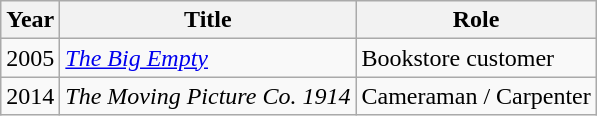<table class="wikitable">
<tr>
<th>Year</th>
<th>Title</th>
<th>Role</th>
</tr>
<tr>
<td>2005</td>
<td><em><a href='#'>The Big Empty</a></em></td>
<td>Bookstore customer</td>
</tr>
<tr>
<td>2014</td>
<td><em>The Moving Picture Co. 1914</em></td>
<td>Cameraman / Carpenter</td>
</tr>
</table>
